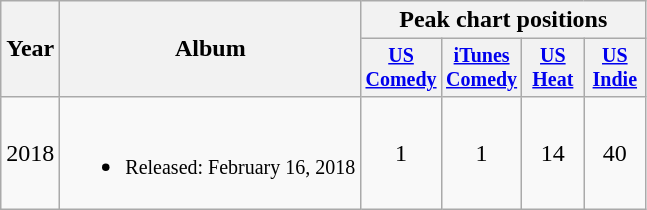<table class="wikitable">
<tr>
<th rowspan="2">Year</th>
<th rowspan="2">Album</th>
<th colspan="5">Peak chart positions</th>
</tr>
<tr style="font-size:smaller;">
<th style="width:35px;"><a href='#'>US<br>Comedy</a></th>
<th style="width:35px;"><a href='#'>iTunes<br>Comedy</a></th>
<th style="width:35px;"><a href='#'>US<br>Heat</a></th>
<th style="width:35px;"><a href='#'>US<br>Indie</a></th>
</tr>
<tr>
<td>2018</td>
<td><strong><em></em></strong><br><ul><li><small>Released: February 16, 2018</small></li></ul></td>
<td style="text-align:center;">1</td>
<td style="text-align:center;">1</td>
<td style="text-align:center;">14</td>
<td style="text-align:center;">40</td>
</tr>
</table>
